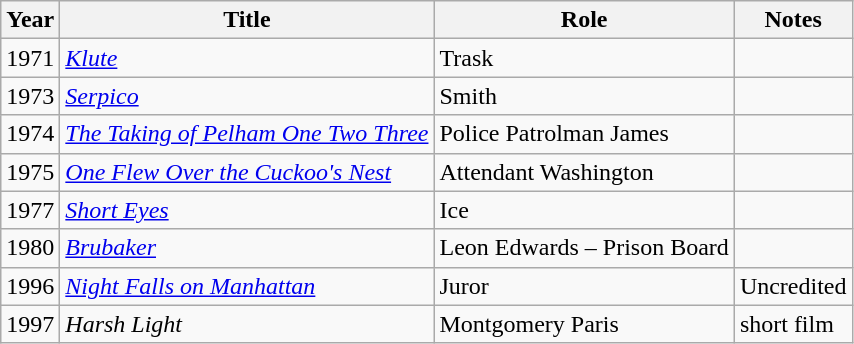<table class="wikitable">
<tr>
<th>Year</th>
<th>Title</th>
<th>Role</th>
<th>Notes</th>
</tr>
<tr>
<td>1971</td>
<td><em><a href='#'>Klute</a></em></td>
<td>Trask</td>
<td></td>
</tr>
<tr>
<td>1973</td>
<td><em><a href='#'>Serpico</a></em></td>
<td>Smith</td>
<td></td>
</tr>
<tr>
<td>1974</td>
<td><em><a href='#'>The Taking of Pelham One Two Three</a></em></td>
<td>Police Patrolman James</td>
<td></td>
</tr>
<tr>
<td>1975</td>
<td><em><a href='#'>One Flew Over the Cuckoo's Nest</a></em></td>
<td>Attendant Washington</td>
<td></td>
</tr>
<tr>
<td>1977</td>
<td><em><a href='#'>Short Eyes</a></em></td>
<td>Ice</td>
<td></td>
</tr>
<tr>
<td>1980</td>
<td><em><a href='#'>Brubaker</a></em></td>
<td>Leon Edwards –  Prison Board</td>
<td></td>
</tr>
<tr>
<td>1996</td>
<td><em><a href='#'>Night Falls on Manhattan</a></em></td>
<td>Juror</td>
<td>Uncredited</td>
</tr>
<tr>
<td>1997</td>
<td><em>Harsh Light</em></td>
<td>Montgomery Paris</td>
<td>short film</td>
</tr>
</table>
